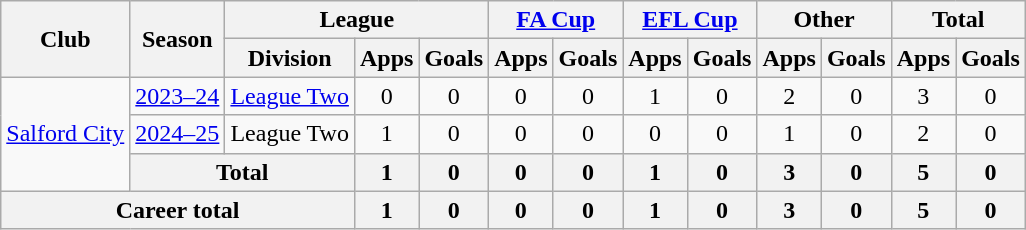<table class="wikitable" style="text-align:center;">
<tr>
<th rowspan="2">Club</th>
<th rowspan="2">Season</th>
<th colspan="3">League</th>
<th colspan="2"><a href='#'>FA Cup</a></th>
<th colspan="2"><a href='#'>EFL Cup</a></th>
<th colspan="2">Other</th>
<th colspan="2">Total</th>
</tr>
<tr>
<th>Division</th>
<th>Apps</th>
<th>Goals</th>
<th>Apps</th>
<th>Goals</th>
<th>Apps</th>
<th>Goals</th>
<th>Apps</th>
<th>Goals</th>
<th>Apps</th>
<th>Goals</th>
</tr>
<tr>
<td rowspan=3><a href='#'>Salford City</a></td>
<td><a href='#'>2023–24</a></td>
<td><a href='#'>League Two</a></td>
<td>0</td>
<td>0</td>
<td>0</td>
<td>0</td>
<td>1</td>
<td>0</td>
<td>2</td>
<td>0</td>
<td>3</td>
<td>0</td>
</tr>
<tr>
<td><a href='#'>2024–25</a></td>
<td>League Two</td>
<td>1</td>
<td>0</td>
<td>0</td>
<td>0</td>
<td>0</td>
<td>0</td>
<td>1</td>
<td>0</td>
<td>2</td>
<td>0</td>
</tr>
<tr>
<th colspan="2">Total</th>
<th>1</th>
<th>0</th>
<th>0</th>
<th>0</th>
<th>1</th>
<th>0</th>
<th>3</th>
<th>0</th>
<th>5</th>
<th>0</th>
</tr>
<tr>
<th colspan="3">Career total</th>
<th>1</th>
<th>0</th>
<th>0</th>
<th>0</th>
<th>1</th>
<th>0</th>
<th>3</th>
<th>0</th>
<th>5</th>
<th>0</th>
</tr>
</table>
